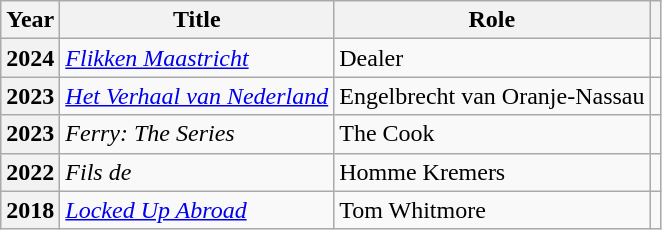<table class="wikitable plainrowheaders sortable" style="margin-right: 0;">
<tr>
<th scope="col">Year</th>
<th scope="col">Title</th>
<th scope="col">Role</th>
<th scope="col" class="unsortable"></th>
</tr>
<tr>
<th scope="row">2024</th>
<td><em><a href='#'>Flikken Maastricht</a></em></td>
<td>Dealer</td>
<td style="text-align: center;"></td>
</tr>
<tr>
<th scope="row">2023</th>
<td><em><a href='#'>Het Verhaal van Nederland</a></em></td>
<td>Engelbrecht van Oranje-Nassau</td>
<td style="text-align: center;"></td>
</tr>
<tr>
<th scope="row">2023</th>
<td><em>Ferry: The Series</em></td>
<td>The Cook</td>
<td style="text-align: center;"></td>
</tr>
<tr>
<th scope="row">2022</th>
<td><em>Fils de</em></td>
<td>Homme Kremers</td>
<td style="text-align: center;"></td>
</tr>
<tr>
<th scope="row">2018</th>
<td><em><a href='#'>Locked Up Abroad</a></em></td>
<td>Tom Whitmore</td>
<td style="text-align: center;"></td>
</tr>
</table>
